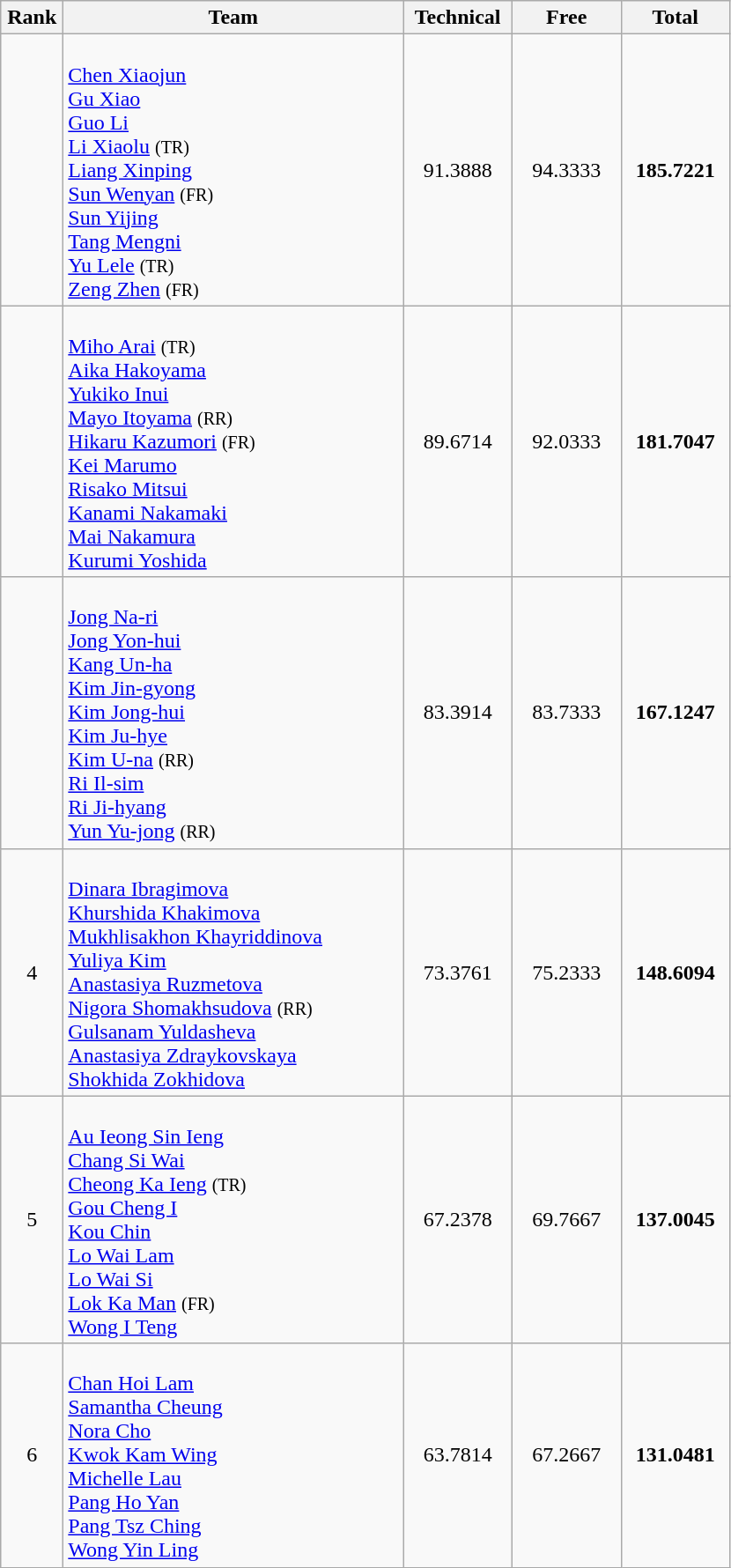<table class=wikitable style="text-align:center">
<tr>
<th width=40>Rank</th>
<th width=250>Team</th>
<th width=75>Technical</th>
<th width=75>Free</th>
<th width=75>Total</th>
</tr>
<tr>
<td></td>
<td align=left><br><a href='#'>Chen Xiaojun</a><br><a href='#'>Gu Xiao</a><br><a href='#'>Guo Li</a><br><a href='#'>Li Xiaolu</a> <small>(TR)</small><br><a href='#'>Liang Xinping</a><br><a href='#'>Sun Wenyan</a> <small>(FR)</small><br><a href='#'>Sun Yijing</a><br><a href='#'>Tang Mengni</a><br><a href='#'>Yu Lele</a> <small>(TR)</small><br><a href='#'>Zeng Zhen</a> <small>(FR)</small></td>
<td>91.3888</td>
<td>94.3333</td>
<td><strong>185.7221</strong></td>
</tr>
<tr>
<td></td>
<td align=left><br><a href='#'>Miho Arai</a> <small>(TR)</small><br><a href='#'>Aika Hakoyama</a><br><a href='#'>Yukiko Inui</a><br><a href='#'>Mayo Itoyama</a> <small>(RR)</small><br><a href='#'>Hikaru Kazumori</a> <small>(FR)</small><br><a href='#'>Kei Marumo</a><br><a href='#'>Risako Mitsui</a><br><a href='#'>Kanami Nakamaki</a><br><a href='#'>Mai Nakamura</a><br><a href='#'>Kurumi Yoshida</a></td>
<td>89.6714</td>
<td>92.0333</td>
<td><strong>181.7047</strong></td>
</tr>
<tr>
<td></td>
<td align=left><br><a href='#'>Jong Na-ri</a><br><a href='#'>Jong Yon-hui</a><br><a href='#'>Kang Un-ha</a><br><a href='#'>Kim Jin-gyong</a><br><a href='#'>Kim Jong-hui</a><br><a href='#'>Kim Ju-hye</a><br><a href='#'>Kim U-na</a> <small>(RR)</small><br><a href='#'>Ri Il-sim</a><br><a href='#'>Ri Ji-hyang</a><br><a href='#'>Yun Yu-jong</a> <small>(RR)</small></td>
<td>83.3914</td>
<td>83.7333</td>
<td><strong>167.1247</strong></td>
</tr>
<tr>
<td>4</td>
<td align=left><br><a href='#'>Dinara Ibragimova</a><br><a href='#'>Khurshida Khakimova</a><br><a href='#'>Mukhlisakhon Khayriddinova</a><br><a href='#'>Yuliya Kim</a><br><a href='#'>Anastasiya Ruzmetova</a><br><a href='#'>Nigora Shomakhsudova</a> <small>(RR)</small><br><a href='#'>Gulsanam Yuldasheva</a><br><a href='#'>Anastasiya Zdraykovskaya</a><br><a href='#'>Shokhida Zokhidova</a></td>
<td>73.3761</td>
<td>75.2333</td>
<td><strong>148.6094</strong></td>
</tr>
<tr>
<td>5</td>
<td align=left><br><a href='#'>Au Ieong Sin Ieng</a><br><a href='#'>Chang Si Wai</a><br><a href='#'>Cheong Ka Ieng</a> <small>(TR)</small><br><a href='#'>Gou Cheng I</a><br><a href='#'>Kou Chin</a><br><a href='#'>Lo Wai Lam</a><br><a href='#'>Lo Wai Si</a><br><a href='#'>Lok Ka Man</a> <small>(FR)</small><br><a href='#'>Wong I Teng</a></td>
<td>67.2378</td>
<td>69.7667</td>
<td><strong>137.0045</strong></td>
</tr>
<tr>
<td>6</td>
<td align=left><br><a href='#'>Chan Hoi Lam</a><br><a href='#'>Samantha Cheung</a><br><a href='#'>Nora Cho</a><br><a href='#'>Kwok Kam Wing</a><br><a href='#'>Michelle Lau</a><br><a href='#'>Pang Ho Yan</a><br><a href='#'>Pang Tsz Ching</a><br><a href='#'>Wong Yin Ling</a></td>
<td>63.7814</td>
<td>67.2667</td>
<td><strong>131.0481</strong></td>
</tr>
</table>
